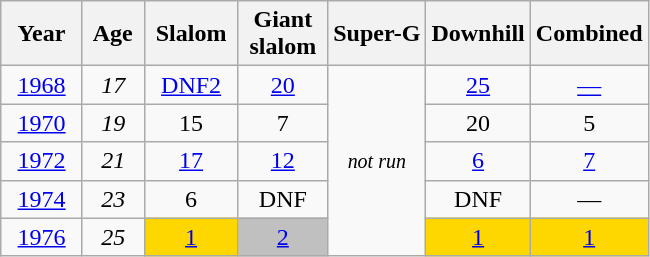<table class=wikitable style="text-align:center">
<tr>
<th>  Year  </th>
<th> Age </th>
<th> Slalom </th>
<th>Giant<br> slalom </th>
<th>Super-G</th>
<th>Downhill</th>
<th>Combined</th>
</tr>
<tr>
<td><a href='#'>1968</a></td>
<td><em>17</em></td>
<td><a href='#'>DNF2</a></td>
<td><a href='#'>20</a></td>
<td rowspan=5><small><em>not run</em></small></td>
<td><a href='#'>25</a></td>
<td><a href='#'>—</a></td>
</tr>
<tr>
<td><a href='#'>1970</a></td>
<td><em>19</em></td>
<td>15</td>
<td>7</td>
<td>20</td>
<td>5</td>
</tr>
<tr>
<td><a href='#'>1972</a></td>
<td><em>21</em></td>
<td><a href='#'>17</a></td>
<td><a href='#'>12</a></td>
<td><a href='#'>6</a></td>
<td><a href='#'>7</a></td>
</tr>
<tr>
<td><a href='#'>1974</a></td>
<td><em>23</em></td>
<td>6</td>
<td>DNF</td>
<td>DNF</td>
<td>—</td>
</tr>
<tr>
<td><a href='#'>1976</a></td>
<td><em>25</em></td>
<td bgcolor="gold"><a href='#'>1</a></td>
<td bgcolor="silver"><a href='#'>2</a></td>
<td bgcolor="gold"><a href='#'>1</a></td>
<td bgcolor="gold"><a href='#'>1</a></td>
</tr>
</table>
